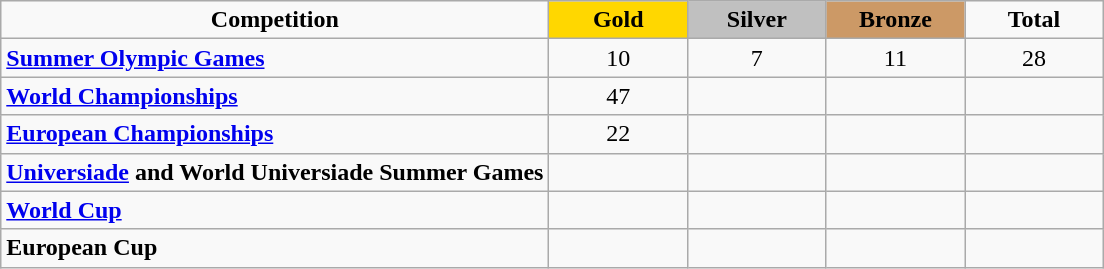<table class="wikitable sortable" style="text-align:center">
<tr>
<td><strong>Competition</strong></td>
<td width=85 align=center bgcolor=gold> <strong>Gold</strong></td>
<td width=85 align=center bgcolor=silver> <strong>Silver</strong></td>
<td width=85 align=center bgcolor=cc9966> <strong>Bronze</strong></td>
<td width=85 align=center><strong>Total</strong></td>
</tr>
<tr>
<td align=left><strong><a href='#'>Summer Olympic Games</a></strong></td>
<td>10</td>
<td>7</td>
<td>11</td>
<td>28</td>
</tr>
<tr>
<td align=left><strong><a href='#'>World Championships</a></strong></td>
<td>47</td>
<td></td>
<td></td>
<td></td>
</tr>
<tr>
<td align=left><strong><a href='#'>European Championships</a></strong></td>
<td>22</td>
<td></td>
<td></td>
<td></td>
</tr>
<tr>
<td align=left><strong><a href='#'>Universiade</a> and World Universiade Summer Games</strong></td>
<td></td>
<td></td>
<td></td>
<td></td>
</tr>
<tr>
<td align=left><strong><a href='#'>World Cup</a></strong></td>
<td></td>
<td></td>
<td></td>
<td></td>
</tr>
<tr>
<td align=left><strong>European Cup</strong></td>
<td></td>
<td></td>
<td></td>
<td></td>
</tr>
</table>
